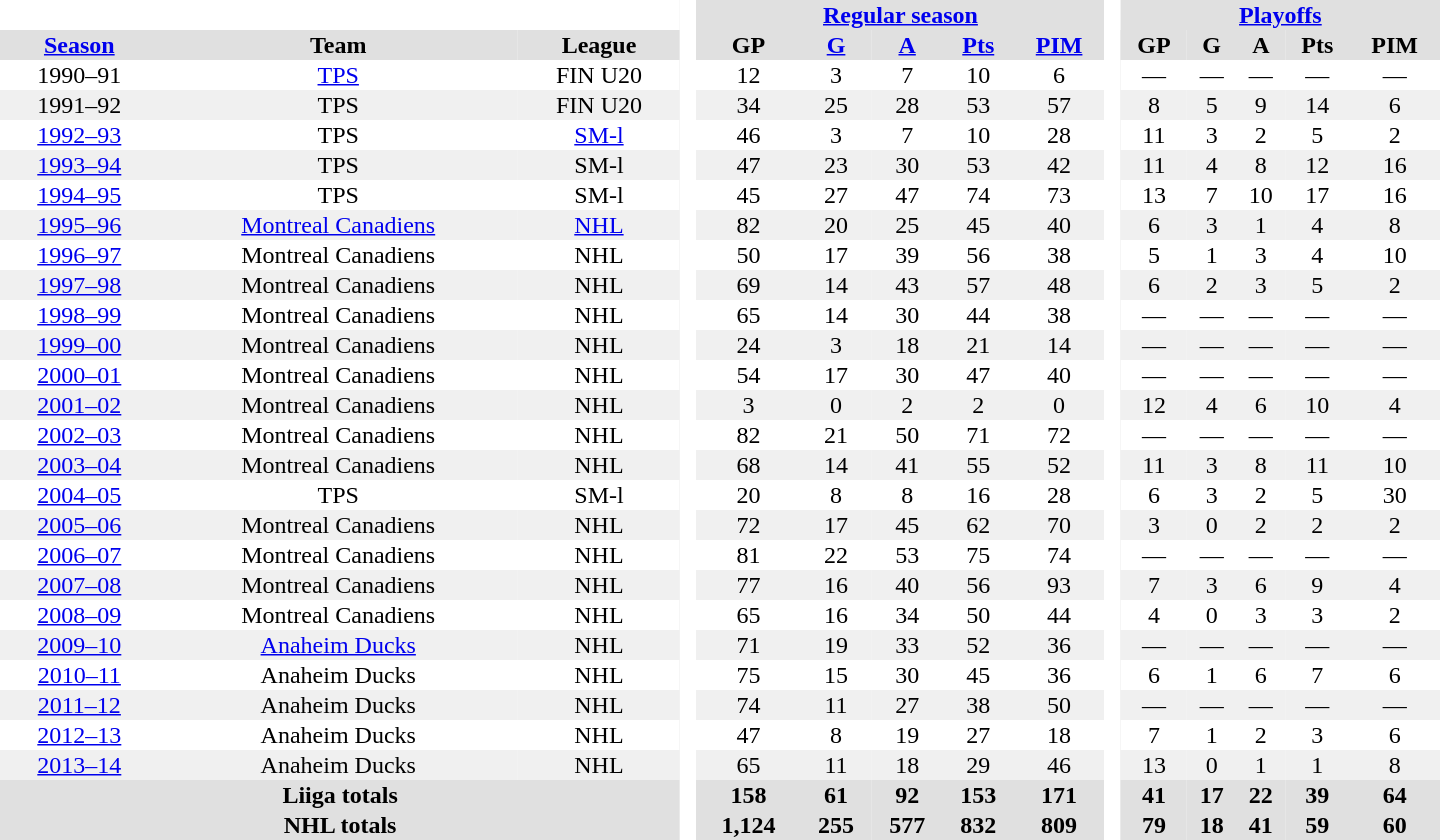<table border="0" cellpadding="1" cellspacing="0" style="text-align:center; width:60em;">
<tr bgcolor="#e0e0e0">
<th colspan="3" bgcolor="#ffffff"> </th>
<th rowspan="99" bgcolor="#ffffff"> </th>
<th colspan="5"><a href='#'>Regular season</a></th>
<th rowspan="99" bgcolor="#ffffff"> </th>
<th colspan="5"><a href='#'>Playoffs</a></th>
</tr>
<tr bgcolor="#e0e0e0">
<th><a href='#'>Season</a></th>
<th>Team</th>
<th>League</th>
<th>GP</th>
<th><a href='#'>G</a></th>
<th><a href='#'>A</a></th>
<th><a href='#'>Pts</a></th>
<th><a href='#'>PIM</a></th>
<th>GP</th>
<th>G</th>
<th>A</th>
<th>Pts</th>
<th>PIM</th>
</tr>
<tr>
<td>1990–91</td>
<td><a href='#'>TPS</a></td>
<td>FIN U20</td>
<td>12</td>
<td>3</td>
<td>7</td>
<td>10</td>
<td>6</td>
<td>—</td>
<td>—</td>
<td>—</td>
<td>—</td>
<td>—</td>
</tr>
<tr bgcolor="#f0f0f0">
<td>1991–92</td>
<td>TPS</td>
<td>FIN U20</td>
<td>34</td>
<td>25</td>
<td>28</td>
<td>53</td>
<td>57</td>
<td>8</td>
<td>5</td>
<td>9</td>
<td>14</td>
<td>6</td>
</tr>
<tr>
<td><a href='#'>1992–93</a></td>
<td>TPS</td>
<td><a href='#'>SM-l</a></td>
<td>46</td>
<td>3</td>
<td>7</td>
<td>10</td>
<td>28</td>
<td>11</td>
<td>3</td>
<td>2</td>
<td>5</td>
<td>2</td>
</tr>
<tr bgcolor="#f0f0f0">
<td><a href='#'>1993–94</a></td>
<td>TPS</td>
<td>SM-l</td>
<td>47</td>
<td>23</td>
<td>30</td>
<td>53</td>
<td>42</td>
<td>11</td>
<td>4</td>
<td>8</td>
<td>12</td>
<td>16</td>
</tr>
<tr>
<td><a href='#'>1994–95</a></td>
<td>TPS</td>
<td>SM-l</td>
<td>45</td>
<td>27</td>
<td>47</td>
<td>74</td>
<td>73</td>
<td>13</td>
<td>7</td>
<td>10</td>
<td>17</td>
<td>16</td>
</tr>
<tr bgcolor="#f0f0f0">
<td><a href='#'>1995–96</a></td>
<td><a href='#'>Montreal Canadiens</a></td>
<td><a href='#'>NHL</a></td>
<td>82</td>
<td>20</td>
<td>25</td>
<td>45</td>
<td>40</td>
<td>6</td>
<td>3</td>
<td>1</td>
<td>4</td>
<td>8</td>
</tr>
<tr>
<td><a href='#'>1996–97</a></td>
<td>Montreal Canadiens</td>
<td>NHL</td>
<td>50</td>
<td>17</td>
<td>39</td>
<td>56</td>
<td>38</td>
<td>5</td>
<td>1</td>
<td>3</td>
<td>4</td>
<td>10</td>
</tr>
<tr bgcolor="#f0f0f0">
<td><a href='#'>1997–98</a></td>
<td>Montreal Canadiens</td>
<td>NHL</td>
<td>69</td>
<td>14</td>
<td>43</td>
<td>57</td>
<td>48</td>
<td>6</td>
<td>2</td>
<td>3</td>
<td>5</td>
<td>2</td>
</tr>
<tr>
<td><a href='#'>1998–99</a></td>
<td>Montreal Canadiens</td>
<td>NHL</td>
<td>65</td>
<td>14</td>
<td>30</td>
<td>44</td>
<td>38</td>
<td>—</td>
<td>—</td>
<td>—</td>
<td>—</td>
<td>—</td>
</tr>
<tr bgcolor="#f0f0f0">
<td><a href='#'>1999–00</a></td>
<td>Montreal Canadiens</td>
<td>NHL</td>
<td>24</td>
<td>3</td>
<td>18</td>
<td>21</td>
<td>14</td>
<td>—</td>
<td>—</td>
<td>—</td>
<td>—</td>
<td>—</td>
</tr>
<tr>
<td><a href='#'>2000–01</a></td>
<td>Montreal Canadiens</td>
<td>NHL</td>
<td>54</td>
<td>17</td>
<td>30</td>
<td>47</td>
<td>40</td>
<td>—</td>
<td>—</td>
<td>—</td>
<td>—</td>
<td>—</td>
</tr>
<tr bgcolor="#f0f0f0">
<td><a href='#'>2001–02</a></td>
<td>Montreal Canadiens</td>
<td>NHL</td>
<td>3</td>
<td>0</td>
<td>2</td>
<td>2</td>
<td>0</td>
<td>12</td>
<td>4</td>
<td>6</td>
<td>10</td>
<td>4</td>
</tr>
<tr>
<td><a href='#'>2002–03</a></td>
<td>Montreal Canadiens</td>
<td>NHL</td>
<td>82</td>
<td>21</td>
<td>50</td>
<td>71</td>
<td>72</td>
<td>—</td>
<td>—</td>
<td>—</td>
<td>—</td>
<td>—</td>
</tr>
<tr bgcolor="#f0f0f0">
<td><a href='#'>2003–04</a></td>
<td>Montreal Canadiens</td>
<td>NHL</td>
<td>68</td>
<td>14</td>
<td>41</td>
<td>55</td>
<td>52</td>
<td>11</td>
<td>3</td>
<td>8</td>
<td>11</td>
<td>10</td>
</tr>
<tr>
<td><a href='#'>2004–05</a></td>
<td>TPS</td>
<td>SM-l</td>
<td>20</td>
<td>8</td>
<td>8</td>
<td>16</td>
<td>28</td>
<td>6</td>
<td>3</td>
<td>2</td>
<td>5</td>
<td>30</td>
</tr>
<tr bgcolor="#f0f0f0">
<td><a href='#'>2005–06</a></td>
<td>Montreal Canadiens</td>
<td>NHL</td>
<td>72</td>
<td>17</td>
<td>45</td>
<td>62</td>
<td>70</td>
<td>3</td>
<td>0</td>
<td>2</td>
<td>2</td>
<td>2</td>
</tr>
<tr>
<td><a href='#'>2006–07</a></td>
<td>Montreal Canadiens</td>
<td>NHL</td>
<td>81</td>
<td>22</td>
<td>53</td>
<td>75</td>
<td>74</td>
<td>—</td>
<td>—</td>
<td>—</td>
<td>—</td>
<td>—</td>
</tr>
<tr bgcolor=f0f0f0>
<td><a href='#'>2007–08</a></td>
<td>Montreal Canadiens</td>
<td>NHL</td>
<td>77</td>
<td>16</td>
<td>40</td>
<td>56</td>
<td>93</td>
<td>7</td>
<td>3</td>
<td>6</td>
<td>9</td>
<td>4</td>
</tr>
<tr>
<td><a href='#'>2008–09</a></td>
<td>Montreal Canadiens</td>
<td>NHL</td>
<td>65</td>
<td>16</td>
<td>34</td>
<td>50</td>
<td>44</td>
<td>4</td>
<td>0</td>
<td>3</td>
<td>3</td>
<td>2</td>
</tr>
<tr bgcolor=f0f0f0>
<td><a href='#'>2009–10</a></td>
<td><a href='#'>Anaheim Ducks</a></td>
<td>NHL</td>
<td>71</td>
<td>19</td>
<td>33</td>
<td>52</td>
<td>36</td>
<td>—</td>
<td>—</td>
<td>—</td>
<td>—</td>
<td>—</td>
</tr>
<tr>
<td><a href='#'>2010–11</a></td>
<td>Anaheim Ducks</td>
<td>NHL</td>
<td>75</td>
<td>15</td>
<td>30</td>
<td>45</td>
<td>36</td>
<td>6</td>
<td>1</td>
<td>6</td>
<td>7</td>
<td>6</td>
</tr>
<tr bgcolor=f0f0f0>
<td><a href='#'>2011–12</a></td>
<td>Anaheim Ducks</td>
<td>NHL</td>
<td>74</td>
<td>11</td>
<td>27</td>
<td>38</td>
<td>50</td>
<td>—</td>
<td>—</td>
<td>—</td>
<td>—</td>
<td>—</td>
</tr>
<tr>
<td><a href='#'>2012–13</a></td>
<td>Anaheim Ducks</td>
<td>NHL</td>
<td>47</td>
<td>8</td>
<td>19</td>
<td>27</td>
<td>18</td>
<td>7</td>
<td>1</td>
<td>2</td>
<td>3</td>
<td>6</td>
</tr>
<tr bgcolor=f0f0f0>
<td><a href='#'>2013–14</a></td>
<td>Anaheim Ducks</td>
<td>NHL</td>
<td>65</td>
<td>11</td>
<td>18</td>
<td>29</td>
<td>46</td>
<td>13</td>
<td>0</td>
<td>1</td>
<td>1</td>
<td>8</td>
</tr>
<tr bgcolor="#e0e0e0">
<th colspan="3">Liiga totals</th>
<th>158</th>
<th>61</th>
<th>92</th>
<th>153</th>
<th>171</th>
<th>41</th>
<th>17</th>
<th>22</th>
<th>39</th>
<th>64</th>
</tr>
<tr bgcolor="#e0e0e0">
<th colspan="3">NHL totals</th>
<th>1,124</th>
<th>255</th>
<th>577</th>
<th>832</th>
<th>809</th>
<th>79</th>
<th>18</th>
<th>41</th>
<th>59</th>
<th>60</th>
</tr>
</table>
